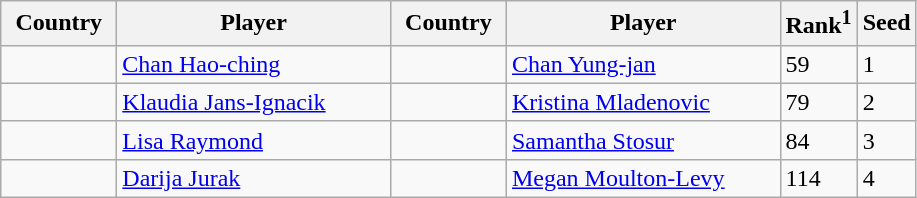<table class="sortable wikitable">
<tr>
<th width="70">Country</th>
<th width="175">Player</th>
<th width="70">Country</th>
<th width="175">Player</th>
<th>Rank<sup>1</sup></th>
<th>Seed</th>
</tr>
<tr>
<td></td>
<td><a href='#'>Chan Hao-ching</a></td>
<td></td>
<td><a href='#'>Chan Yung-jan</a></td>
<td>59</td>
<td>1</td>
</tr>
<tr>
<td></td>
<td><a href='#'>Klaudia Jans-Ignacik</a></td>
<td></td>
<td><a href='#'>Kristina Mladenovic</a></td>
<td>79</td>
<td>2</td>
</tr>
<tr>
<td></td>
<td><a href='#'>Lisa Raymond</a></td>
<td></td>
<td><a href='#'>Samantha Stosur</a></td>
<td>84</td>
<td>3</td>
</tr>
<tr>
<td></td>
<td><a href='#'>Darija Jurak</a></td>
<td></td>
<td><a href='#'>Megan Moulton-Levy</a></td>
<td>114</td>
<td>4</td>
</tr>
</table>
